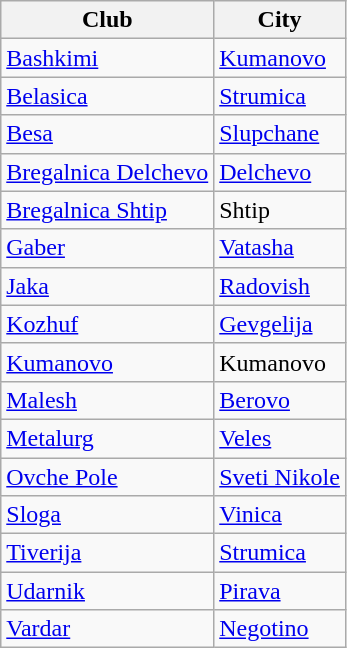<table class="wikitable">
<tr>
<th>Club</th>
<th>City</th>
</tr>
<tr>
<td><a href='#'>Bashkimi</a></td>
<td><a href='#'>Kumanovo</a></td>
</tr>
<tr>
<td><a href='#'>Belasica</a></td>
<td><a href='#'>Strumica</a></td>
</tr>
<tr>
<td><a href='#'>Besa</a></td>
<td><a href='#'>Slupchane</a></td>
</tr>
<tr>
<td><a href='#'>Bregalnica Delchevo</a></td>
<td><a href='#'>Delchevo</a></td>
</tr>
<tr>
<td><a href='#'>Bregalnica Shtip</a></td>
<td>Shtip</td>
</tr>
<tr>
<td><a href='#'>Gaber</a></td>
<td><a href='#'>Vatasha</a></td>
</tr>
<tr>
<td><a href='#'>Jaka</a></td>
<td><a href='#'>Radovish</a></td>
</tr>
<tr>
<td><a href='#'>Kozhuf</a></td>
<td><a href='#'>Gevgelija</a></td>
</tr>
<tr>
<td><a href='#'>Kumanovo</a></td>
<td>Kumanovo</td>
</tr>
<tr>
<td><a href='#'>Malesh</a></td>
<td><a href='#'>Berovo</a></td>
</tr>
<tr>
<td><a href='#'>Metalurg</a></td>
<td><a href='#'>Veles</a></td>
</tr>
<tr>
<td><a href='#'>Ovche Pole</a></td>
<td><a href='#'>Sveti Nikole</a></td>
</tr>
<tr>
<td><a href='#'>Sloga</a></td>
<td><a href='#'>Vinica</a></td>
</tr>
<tr>
<td><a href='#'>Tiverija</a></td>
<td><a href='#'>Strumica</a></td>
</tr>
<tr>
<td><a href='#'>Udarnik</a></td>
<td><a href='#'>Pirava</a></td>
</tr>
<tr>
<td><a href='#'>Vardar</a></td>
<td><a href='#'>Negotino</a></td>
</tr>
</table>
